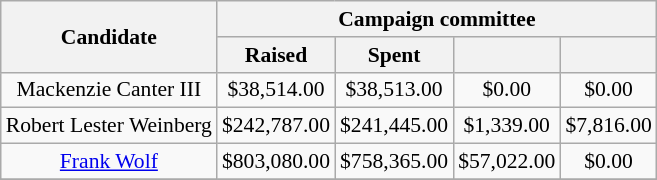<table class="wikitable sortable" style="font-size:90%;text-align:center;">
<tr>
<th rowspan="2">Candidate</th>
<th colspan="7">Campaign committee</th>
</tr>
<tr>
<th>Raised</th>
<th>Spent</th>
<th data-sort-type=currency></th>
<th></th>
</tr>
<tr>
<td>Mackenzie Canter III</td>
<td>$38,514.00</td>
<td>$38,513.00</td>
<td>$0.00</td>
<td>$0.00</td>
</tr>
<tr>
<td>Robert Lester Weinberg</td>
<td>$242,787.00</td>
<td>$241,445.00</td>
<td>$1,339.00</td>
<td>$7,816.00</td>
</tr>
<tr>
<td><a href='#'>Frank Wolf</a></td>
<td>$803,080.00</td>
<td>$758,365.00</td>
<td>$57,022.00</td>
<td>$0.00</td>
</tr>
<tr>
</tr>
</table>
